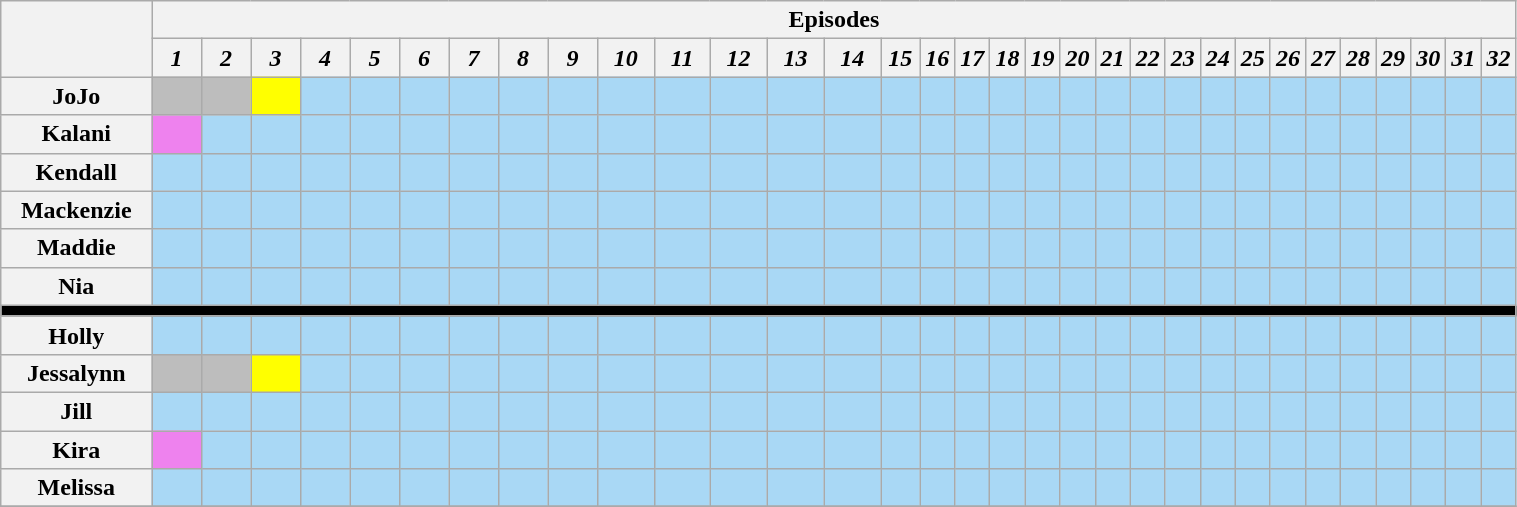<table class="wikitable" style="text-align:center; width:80%;">
<tr>
<th rowspan="2" style="width:13%;"></th>
<th colspan="36" style="text-align:center;">Episodes</th>
</tr>
<tr>
<th style="text-align:center; width:6%;"><em>1</em></th>
<th style="text-align:center; width:6%;"><em>2</em></th>
<th style="text-align:center; width:6%;"><em>3</em></th>
<th style="text-align:center; width:6%;"><em>4</em></th>
<th style="text-align:center; width:6%;"><em>5</em></th>
<th style="text-align:center; width:6%;"><em>6</em></th>
<th style="text-align:center; width:6%;"><em>7</em></th>
<th style="text-align:center; width:6%;"><em>8</em></th>
<th style="text-align:center; width:6%;"><em>9</em></th>
<th style="text-align:center; width:6%;"><em>10</em></th>
<th style="text-align:center; width:6%;"><em>11</em></th>
<th style="text-align:center; width:6%;"><em>12</em></th>
<th style="text-align:center; width:6%;"><em>13</em></th>
<th style="text-align:center; width:6%;"><em>14</em></th>
<th style="text-align:center; width:6%;"><em>15</em></th>
<th style="text-align:center; width:6%;"><em>16</em></th>
<th style="text-align:center; width:6%;"><em>17</em></th>
<th style="text-align:center; width:6%;"><em>18</em></th>
<th style="text-align:center; width:6%;"><em>19</em></th>
<th style="text-align:center; width:6%;"><em>20</em></th>
<th style="text-align:center; width:6%;"><em>21</em></th>
<th style="text-align:center; width:6%;"><em>22</em></th>
<th style="text-align:center; width:6%;"><em>23</em></th>
<th style="text-align:center; width:6%;"><em>24</em></th>
<th style="text-align:center; width:6%;"><em>25</em></th>
<th style="text-align:center; width:6%;"><em>26</em></th>
<th style="text-align:center; width:6%;"><em>27</em></th>
<th style="text-align:center; width:6%;"><em>28</em></th>
<th style="text-align:center; width:6%;"><em>29</em></th>
<th style="text-align:center; width:6%;"><em>30</em></th>
<th style="text-align:center; width:6%;"><em>31</em></th>
<th style="text-align:center; width:6%;"><em>32</em></th>
</tr>
<tr>
<th>JoJo</th>
<td style="background:#BDBDBD;"></td>
<td style="background:#BDBDBD;"></td>
<td style="background:yellow;"></td>
<td style="background:#A9D8F5;"></td>
<td style="background:#A9D8F5;"></td>
<td style="background:#A9D8F5;"></td>
<td style="background:#A9D8F5;"></td>
<td style="background:#A9D8F5;"></td>
<td style="background:#A9D8F5;"></td>
<td style="background:#A9D8F5;"></td>
<td style="background:#A9D8F5;"></td>
<td style="background:#A9D8F5;"></td>
<td style="background:#A9D8F5;"></td>
<td style="background:#A9D8F5;"></td>
<td style="background:#A9D8F5;"></td>
<td style="background:#A9D8F5;"></td>
<td style="background:#A9D8F5;"></td>
<td style="background:#A9D8F5;"></td>
<td style="background:#A9D8F5;"></td>
<td style="background:#A9D8F5;"></td>
<td style="background:#A9D8F5;"></td>
<td style="background:#A9D8F5;"></td>
<td style="background:#A9D8F5;"></td>
<td style="background:#A9D8F5;"></td>
<td style="background:#A9D8F5;"></td>
<td style="background:#A9D8F5;"></td>
<td style="background:#A9D8F5;"></td>
<td style="background:#A9D8F5;"></td>
<td style="background:#A9D8F5;"></td>
<td style="background:#A9D8F5;"></td>
<td style="background:#A9D8F5;"></td>
<td style="background:#A9D8F5;"></td>
</tr>
<tr>
<th>Kalani</th>
<td style="background:violet;"></td>
<td style="background:#A9D8F5;"></td>
<td style="background:#A9D8F5;"></td>
<td style="background:#A9D8F5;"></td>
<td style="background:#A9D8F5;"></td>
<td style="background:#A9D8F5;"></td>
<td style="background:#A9D8F5;"></td>
<td style="background:#A9D8F5;"></td>
<td style="background:#A9D8F5;"></td>
<td style="background:#A9D8F5;"></td>
<td style="background:#A9D8F5;"></td>
<td style="background:#A9D8F5;"></td>
<td style="background:#A9D8F5;"></td>
<td style="background:#A9D8F5;"></td>
<td style="background:#A9D8F5;"></td>
<td style="background:#A9D8F5;"></td>
<td style="background:#A9D8F5;"></td>
<td style="background:#A9D8F5;"></td>
<td style="background:#A9D8F5;"></td>
<td style="background:#A9D8F5;"></td>
<td style="background:#A9D8F5;"></td>
<td style="background:#A9D8F5;"></td>
<td style="background:#A9D8F5;"></td>
<td style="background:#A9D8F5;"></td>
<td style="background:#A9D8F5;"></td>
<td style="background:#A9D8F5;"></td>
<td style="background:#A9D8F5;"></td>
<td style="background:#A9D8F5;"></td>
<td style="background:#A9D8F5;"></td>
<td style="background:#A9D8F5;"></td>
<td style="background:#A9D8F5;"></td>
<td style="background:#A9D8F5;"></td>
</tr>
<tr>
<th>Kendall</th>
<td style="background:#A9D8F5;"></td>
<td style="background:#A9D8F5;"></td>
<td style="background:#A9D8F5;"></td>
<td style="background:#A9D8F5;"></td>
<td style="background:#A9D8F5;"></td>
<td style="background:#A9D8F5;"></td>
<td style="background:#A9D8F5;"></td>
<td style="background:#A9D8F5;"></td>
<td style="background:#A9D8F5;"></td>
<td style="background:#A9D8F5;"></td>
<td style="background:#A9D8F5;"></td>
<td style="background:#A9D8F5;"></td>
<td style="background:#A9D8F5;"></td>
<td style="background:#A9D8F5;"></td>
<td style="background:#A9D8F5;"></td>
<td style="background:#A9D8F5;"></td>
<td style="background:#A9D8F5;"></td>
<td style="background:#A9D8F5;"></td>
<td style="background:#A9D8F5;"></td>
<td style="background:#A9D8F5;"></td>
<td style="background:#A9D8F5;"></td>
<td style="background:#A9D8F5;"></td>
<td style="background:#A9D8F5;"></td>
<td style="background:#A9D8F5;"></td>
<td style="background:#A9D8F5;"></td>
<td style="background:#A9D8F5;"></td>
<td style="background:#A9D8F5;"></td>
<td style="background:#A9D8F5;"></td>
<td style="background:#A9D8F5;"></td>
<td style="background:#A9D8F5;"></td>
<td style="background:#A9D8F5;"></td>
<td style="background:#A9D8F5;"></td>
</tr>
<tr>
<th>Mackenzie</th>
<td style="background:#A9D8F5;"></td>
<td style="background:#A9D8F5;"></td>
<td style="background:#A9D8F5;"></td>
<td style="background:#A9D8F5;"></td>
<td style="background:#A9D8F5;"></td>
<td style="background:#A9D8F5;"></td>
<td style="background:#A9D8F5;"></td>
<td style="background:#A9D8F5;"></td>
<td style="background:#A9D8F5;"></td>
<td style="background:#A9D8F5;"></td>
<td style="background:#A9D8F5;"></td>
<td style="background:#A9D8F5;"></td>
<td style="background:#A9D8F5;"></td>
<td style="background:#A9D8F5;"></td>
<td style="background:#A9D8F5;"></td>
<td style="background:#A9D8F5;"></td>
<td style="background:#A9D8F5;"></td>
<td style="background:#A9D8F5;"></td>
<td style="background:#A9D8F5;"></td>
<td style="background:#A9D8F5;"></td>
<td style="background:#A9D8F5;"></td>
<td style="background:#A9D8F5;"></td>
<td style="background:#A9D8F5;"></td>
<td style="background:#A9D8F5;"></td>
<td style="background:#A9D8F5;"></td>
<td style="background:#A9D8F5;"></td>
<td style="background:#A9D8F5;"></td>
<td style="background:#A9D8F5;"></td>
<td style="background:#A9D8F5;"></td>
<td style="background:#A9D8F5;"></td>
<td style="background:#A9D8F5;"></td>
<td style="background:#A9D8F5;"></td>
</tr>
<tr>
<th>Maddie</th>
<td style="background:#A9D8F5;"></td>
<td style="background:#A9D8F5;"></td>
<td style="background:#A9D8F5;"></td>
<td style="background:#A9D8F5;"></td>
<td style="background:#A9D8F5;"></td>
<td style="background:#A9D8F5;"></td>
<td style="background:#A9D8F5;"></td>
<td style="background:#A9D8F5;"></td>
<td style="background:#A9D8F5;"></td>
<td style="background:#A9D8F5;"></td>
<td style="background:#A9D8F5;"></td>
<td style="background:#A9D8F5;"></td>
<td style="background:#A9D8F5;"></td>
<td style="background:#A9D8F5;"></td>
<td style="background:#A9D8F5;"></td>
<td style="background:#A9D8F5;"></td>
<td style="background:#A9D8F5;"></td>
<td style="background:#A9D8F5;"></td>
<td style="background:#A9D8F5;"></td>
<td style="background:#A9D8F5;"></td>
<td style="background:#A9D8F5;"></td>
<td style="background:#A9D8F5;"></td>
<td style="background:#A9D8F5;"></td>
<td style="background:#A9D8F5;"></td>
<td style="background:#A9D8F5;"></td>
<td style="background:#A9D8F5;"></td>
<td style="background:#A9D8F5;"></td>
<td style="background:#A9D8F5;"></td>
<td style="background:#A9D8F5;"></td>
<td style="background:#A9D8F5;"></td>
<td style="background:#A9D8F5;"></td>
<td style="background:#A9D8F5;"></td>
</tr>
<tr>
<th>Nia</th>
<td style="background:#A9D8F5;"></td>
<td style="background:#A9D8F5;"></td>
<td style="background:#A9D8F5;"></td>
<td style="background:#A9D8F5;"></td>
<td style="background:#A9D8F5;"></td>
<td style="background:#A9D8F5;"></td>
<td style="background:#A9D8F5;"></td>
<td style="background:#A9D8F5;"></td>
<td style="background:#A9D8F5;"></td>
<td style="background:#A9D8F5;"></td>
<td style="background:#A9D8F5;"></td>
<td style="background:#A9D8F5;"></td>
<td style="background:#A9D8F5;"></td>
<td style="background:#A9D8F5;"></td>
<td style="background:#A9D8F5;"></td>
<td style="background:#A9D8F5;"></td>
<td style="background:#A9D8F5;"></td>
<td style="background:#A9D8F5;"></td>
<td style="background:#A9D8F5;"></td>
<td style="background:#A9D8F5;"></td>
<td style="background:#A9D8F5;"></td>
<td style="background:#A9D8F5;"></td>
<td style="background:#A9D8F5;"></td>
<td style="background:#A9D8F5;"></td>
<td style="background:#A9D8F5;"></td>
<td style="background:#A9D8F5;"></td>
<td style="background:#A9D8F5;"></td>
<td style="background:#A9D8F5;"></td>
<td style="background:#A9D8F5;"></td>
<td style="background:#A9D8F5;"></td>
<td style="background:#A9D8F5;"></td>
<td style="background:#A9D8F5;"></td>
</tr>
<tr>
<th colspan="37" style="background:#000;"></th>
</tr>
<tr>
<th>Holly</th>
<td style="background:#A9D8F5;"></td>
<td style="background:#A9D8F5;"></td>
<td style="background:#A9D8F5;"></td>
<td style="background:#A9D8F5;"></td>
<td style="background:#A9D8F5;"></td>
<td style="background:#A9D8F5;"></td>
<td style="background:#A9D8F5;"></td>
<td style="background:#A9D8F5;"></td>
<td style="background:#A9D8F5;"></td>
<td style="background:#A9D8F5;"></td>
<td style="background:#A9D8F5;"></td>
<td style="background:#A9D8F5;"></td>
<td style="background:#A9D8F5;"></td>
<td style="background:#A9D8F5;"></td>
<td style="background:#A9D8F5;"></td>
<td style="background:#A9D8F5;"></td>
<td style="background:#A9D8F5;"></td>
<td style="background:#A9D8F5;"></td>
<td style="background:#A9D8F5;"></td>
<td style="background:#A9D8F5;"></td>
<td style="background:#A9D8F5;"></td>
<td style="background:#A9D8F5;"></td>
<td style="background:#A9D8F5;"></td>
<td style="background:#A9D8F5;"></td>
<td style="background:#A9D8F5;"></td>
<td style="background:#A9D8F5;"></td>
<td style="background:#A9D8F5;"></td>
<td style="background:#A9D8F5;"></td>
<td style="background:#A9D8F5;"></td>
<td style="background:#A9D8F5;"></td>
<td style="background:#A9D8F5;"></td>
<td style="background:#A9D8F5;"></td>
</tr>
<tr>
<th>Jessalynn</th>
<td style="background:#BDBDBD;"></td>
<td style="background:#BDBDBD;"></td>
<td style="background:yellow;"></td>
<td style="background:#A9D8F5;"></td>
<td style="background:#A9D8F5;"></td>
<td style="background:#A9D8F5;"></td>
<td style="background:#A9D8F5;"></td>
<td style="background:#A9D8F5;"></td>
<td style="background:#A9D8F5;"></td>
<td style="background:#A9D8F5;"></td>
<td style="background:#A9D8F5;"></td>
<td style="background:#A9D8F5;"></td>
<td style="background:#A9D8F5;"></td>
<td style="background:#A9D8F5;"></td>
<td style="background:#A9D8F5;"></td>
<td style="background:#A9D8F5;"></td>
<td style="background:#A9D8F5;"></td>
<td style="background:#A9D8F5;"></td>
<td style="background:#A9D8F5;"></td>
<td style="background:#A9D8F5;"></td>
<td style="background:#A9D8F5;"></td>
<td style="background:#A9D8F5;"></td>
<td style="background:#A9D8F5;"></td>
<td style="background:#A9D8F5;"></td>
<td style="background:#A9D8F5;"></td>
<td style="background:#A9D8F5;"></td>
<td style="background:#A9D8F5;"></td>
<td style="background:#A9D8F5;"></td>
<td style="background:#A9D8F5;"></td>
<td style="background:#A9D8F5;"></td>
<td style="background:#A9D8F5;"></td>
<td style="background:#A9D8F5;"></td>
</tr>
<tr>
<th>Jill</th>
<td style="background:#A9D8F5;"></td>
<td style="background:#A9D8F5;"></td>
<td style="background:#A9D8F5;"></td>
<td style="background:#A9D8F5;"></td>
<td style="background:#A9D8F5;"></td>
<td style="background:#A9D8F5;"></td>
<td style="background:#A9D8F5;"></td>
<td style="background:#A9D8F5;"></td>
<td style="background:#A9D8F5;"></td>
<td style="background:#A9D8F5;"></td>
<td style="background:#A9D8F5;"></td>
<td style="background:#A9D8F5;"></td>
<td style="background:#A9D8F5;"></td>
<td style="background:#A9D8F5;"></td>
<td style="background:#A9D8F5;"></td>
<td style="background:#A9D8F5;"></td>
<td style="background:#A9D8F5;"></td>
<td style="background:#A9D8F5;"></td>
<td style="background:#A9D8F5;"></td>
<td style="background:#A9D8F5;"></td>
<td style="background:#A9D8F5;"></td>
<td style="background:#A9D8F5;"></td>
<td style="background:#A9D8F5;"></td>
<td style="background:#A9D8F5;"></td>
<td style="background:#A9D8F5;"></td>
<td style="background:#A9D8F5;"></td>
<td style="background:#A9D8F5;"></td>
<td style="background:#A9D8F5;"></td>
<td style="background:#A9D8F5;"></td>
<td style="background:#A9D8F5;"></td>
<td style="background:#A9D8F5;"></td>
<td style="background:#A9D8F5;"></td>
</tr>
<tr>
<th>Kira</th>
<td style="background:violet;"></td>
<td style="background:#A9D8F5;"></td>
<td style="background:#A9D8F5;"></td>
<td style="background:#A9D8F5;"></td>
<td style="background:#A9D8F5;"></td>
<td style="background:#A9D8F5;"></td>
<td style="background:#A9D8F5;"></td>
<td style="background:#A9D8F5;"></td>
<td style="background:#A9D8F5;"></td>
<td style="background:#A9D8F5;"></td>
<td style="background:#A9D8F5;"></td>
<td style="background:#A9D8F5;"></td>
<td style="background:#A9D8F5;"></td>
<td style="background:#A9D8F5;"></td>
<td style="background:#A9D8F5;"></td>
<td style="background:#A9D8F5;"></td>
<td style="background:#A9D8F5;"></td>
<td style="background:#A9D8F5;"></td>
<td style="background:#A9D8F5;"></td>
<td style="background:#A9D8F5;"></td>
<td style="background:#A9D8F5;"></td>
<td style="background:#A9D8F5;"></td>
<td style="background:#A9D8F5;"></td>
<td style="background:#A9D8F5;"></td>
<td style="background:#A9D8F5;"></td>
<td style="background:#A9D8F5;"></td>
<td style="background:#A9D8F5;"></td>
<td style="background:#A9D8F5;"></td>
<td style="background:#A9D8F5;"></td>
<td style="background:#A9D8F5;"></td>
<td style="background:#A9D8F5;"></td>
<td style="background:#A9D8F5;"></td>
</tr>
<tr>
<th>Melissa</th>
<td style="background:#A9D8F5;"></td>
<td style="background:#A9D8F5;"></td>
<td style="background:#A9D8F5;"></td>
<td style="background:#A9D8F5;"></td>
<td style="background:#A9D8F5;"></td>
<td style="background:#A9D8F5;"></td>
<td style="background:#A9D8F5;"></td>
<td style="background:#A9D8F5;"></td>
<td style="background:#A9D8F5;"></td>
<td style="background:#A9D8F5;"></td>
<td style="background:#A9D8F5;"></td>
<td style="background:#A9D8F5;"></td>
<td style="background:#A9D8F5;"></td>
<td style="background:#A9D8F5;"></td>
<td style="background:#A9D8F5;"></td>
<td style="background:#A9D8F5;"></td>
<td style="background:#A9D8F5;"></td>
<td style="background:#A9D8F5;"></td>
<td style="background:#A9D8F5;"></td>
<td style="background:#A9D8F5;"></td>
<td style="background:#A9D8F5;"></td>
<td style="background:#A9D8F5;"></td>
<td style="background:#A9D8F5;"></td>
<td style="background:#A9D8F5;"></td>
<td style="background:#A9D8F5;"></td>
<td style="background:#A9D8F5;"></td>
<td style="background:#A9D8F5;"></td>
<td style="background:#A9D8F5;"></td>
<td style="background:#A9D8F5;"></td>
<td style="background:#A9D8F5;"></td>
<td style="background:#A9D8F5;"></td>
<td style="background:#A9D8F5;"></td>
</tr>
<tr>
</tr>
</table>
